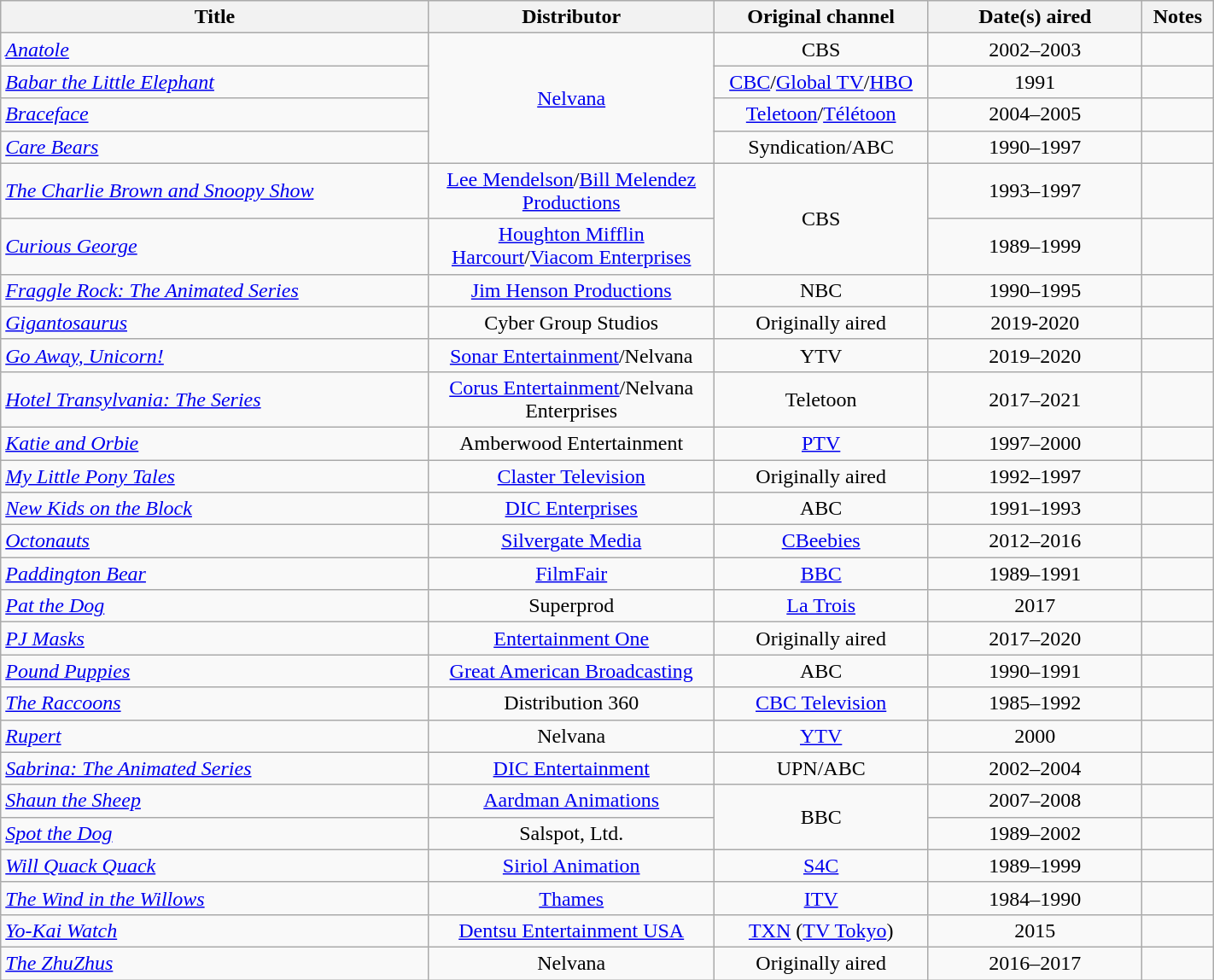<table class="wikitable plainrowheaders sortable" style="width:75%;text-align:center;">
<tr>
<th scope="col" style="width:30%;">Title</th>
<th scope="col" style="width:20%;">Distributor</th>
<th scope="col" style="width:15%;">Original channel</th>
<th scope="col" style="width:15%;">Date(s) aired</th>
<th class="unsortable" style="width:5%;">Notes</th>
</tr>
<tr>
<td scope="row" style="text-align:left;"><em><a href='#'>Anatole</a></em></td>
<td rowspan="4"><a href='#'>Nelvana</a></td>
<td>CBS</td>
<td>2002–2003</td>
<td></td>
</tr>
<tr>
<td scope="row" style="text-align:left;"><em><a href='#'>Babar the Little Elephant</a></em></td>
<td><a href='#'>CBC</a>/<a href='#'>Global TV</a>/<a href='#'>HBO</a></td>
<td>1991</td>
<td></td>
</tr>
<tr>
<td scope="row" style="text-align:left;"><em><a href='#'>Braceface</a></em></td>
<td><a href='#'>Teletoon</a>/<a href='#'>Télétoon</a></td>
<td>2004–2005</td>
<td></td>
</tr>
<tr>
<td scope="row" style="text-align:left;"><em><a href='#'>Care Bears</a></em></td>
<td>Syndication/ABC</td>
<td>1990–1997</td>
<td></td>
</tr>
<tr>
<td scope="row" style="text-align:left;"><em><a href='#'>The Charlie Brown and Snoopy Show</a></em></td>
<td><a href='#'>Lee Mendelson</a>/<a href='#'>Bill Melendez Productions</a></td>
<td rowspan="2">CBS</td>
<td>1993–1997</td>
<td></td>
</tr>
<tr>
<td scope="row" style="text-align:left;"><em><a href='#'>Curious George</a></em></td>
<td><a href='#'>Houghton Mifflin Harcourt</a>/<a href='#'>Viacom Enterprises</a></td>
<td>1989–1999</td>
<td></td>
</tr>
<tr>
<td scope="row" style="text-align:left;"><em><a href='#'>Fraggle Rock: The Animated Series</a></em></td>
<td><a href='#'>Jim Henson Productions</a></td>
<td>NBC</td>
<td>1990–1995</td>
<td></td>
</tr>
<tr>
<td scope="row" style="text-align:left;"><em><a href='#'>Gigantosaurus</a></em></td>
<td>Cyber Group Studios</td>
<td>Originally aired</td>
<td>2019-2020</td>
<td></td>
</tr>
<tr>
<td scope="row" style="text-align:left;"><em><a href='#'>Go Away, Unicorn!</a></em></td>
<td><a href='#'>Sonar Entertainment</a>/Nelvana</td>
<td>YTV</td>
<td>2019–2020</td>
<td></td>
</tr>
<tr>
<td scope="row" style="text-align:left;"><em><a href='#'>Hotel Transylvania: The Series</a></em></td>
<td><a href='#'>Corus Entertainment</a>/Nelvana Enterprises</td>
<td>Teletoon</td>
<td>2017–2021</td>
<td></td>
</tr>
<tr>
<td scope="row" style="text-align:left;"><em><a href='#'>Katie and Orbie</a></em></td>
<td>Amberwood Entertainment</td>
<td><a href='#'>PTV</a></td>
<td>1997–2000</td>
<td></td>
</tr>
<tr>
<td scope="row" style="text-align:left;"><em><a href='#'>My Little Pony Tales</a></em></td>
<td><a href='#'>Claster Television</a></td>
<td>Originally aired</td>
<td>1992–1997</td>
<td></td>
</tr>
<tr>
<td scope="row" style="text-align:left;"><em><a href='#'>New Kids on the Block</a></em></td>
<td><a href='#'>DIC Enterprises</a></td>
<td>ABC</td>
<td>1991–1993</td>
<td></td>
</tr>
<tr>
<td scope="row" style="text-align:left;"><em><a href='#'>Octonauts</a></em></td>
<td><a href='#'>Silvergate Media</a></td>
<td><a href='#'>CBeebies</a></td>
<td>2012–2016</td>
<td></td>
</tr>
<tr>
<td scope="row" style="text-align:left;"><em><a href='#'>Paddington Bear</a></em></td>
<td><a href='#'>FilmFair</a></td>
<td><a href='#'>BBC</a></td>
<td>1989–1991</td>
<td></td>
</tr>
<tr>
<td scope="row" style="text-align:left;"><em><a href='#'>Pat the Dog</a></em></td>
<td>Superprod</td>
<td><a href='#'>La Trois</a></td>
<td>2017</td>
<td></td>
</tr>
<tr>
<td scope="row" style="text-align:left;"><em><a href='#'>PJ Masks</a></em></td>
<td><a href='#'>Entertainment One</a></td>
<td>Originally aired</td>
<td>2017–2020</td>
<td></td>
</tr>
<tr>
<td scope="row" style="text-align:left;"><em><a href='#'>Pound Puppies</a></em></td>
<td><a href='#'>Great American Broadcasting</a></td>
<td>ABC</td>
<td>1990–1991</td>
<td></td>
</tr>
<tr>
<td scope="row" style="text-align:left;"><em><a href='#'>The Raccoons</a></em></td>
<td>Distribution 360</td>
<td><a href='#'>CBC Television</a></td>
<td>1985–1992</td>
<td></td>
</tr>
<tr>
<td scope="row" style="text-align:left;"><em><a href='#'>Rupert</a></em></td>
<td>Nelvana</td>
<td><a href='#'>YTV</a></td>
<td>2000</td>
<td></td>
</tr>
<tr>
<td scope="row" style="text-align:left;"><em><a href='#'>Sabrina: The Animated Series</a></em></td>
<td><a href='#'>DIC Entertainment</a></td>
<td>UPN/ABC</td>
<td>2002–2004</td>
<td></td>
</tr>
<tr>
<td scope="row" style="text-align:left;"><em><a href='#'>Shaun the Sheep</a></em></td>
<td><a href='#'>Aardman Animations</a></td>
<td rowspan="2">BBC</td>
<td>2007–2008</td>
<td></td>
</tr>
<tr>
<td scope="row" style="text-align:left;"><em><a href='#'>Spot the Dog</a></em></td>
<td>Salspot, Ltd.</td>
<td>1989–2002</td>
<td></td>
</tr>
<tr>
<td scope="row" style="text-align:left;"><em><a href='#'>Will Quack Quack</a></em></td>
<td><a href='#'>Siriol Animation</a></td>
<td><a href='#'>S4C</a></td>
<td>1989–1999</td>
<td></td>
</tr>
<tr>
<td scope="row" style="text-align:left;"><em><a href='#'>The Wind in the Willows</a></em></td>
<td><a href='#'>Thames</a></td>
<td><a href='#'>ITV</a></td>
<td>1984–1990</td>
<td></td>
</tr>
<tr>
<td scope="row" style="text-align:left;"><em><a href='#'>Yo-Kai Watch</a></em></td>
<td><a href='#'>Dentsu Entertainment USA</a></td>
<td><a href='#'>TXN</a> (<a href='#'>TV Tokyo</a>)</td>
<td>2015</td>
<td></td>
</tr>
<tr>
<td scope="row" style="text-align:left;"><em><a href='#'>The ZhuZhus</a></em></td>
<td>Nelvana</td>
<td>Originally aired</td>
<td>2016–2017</td>
<td></td>
</tr>
</table>
